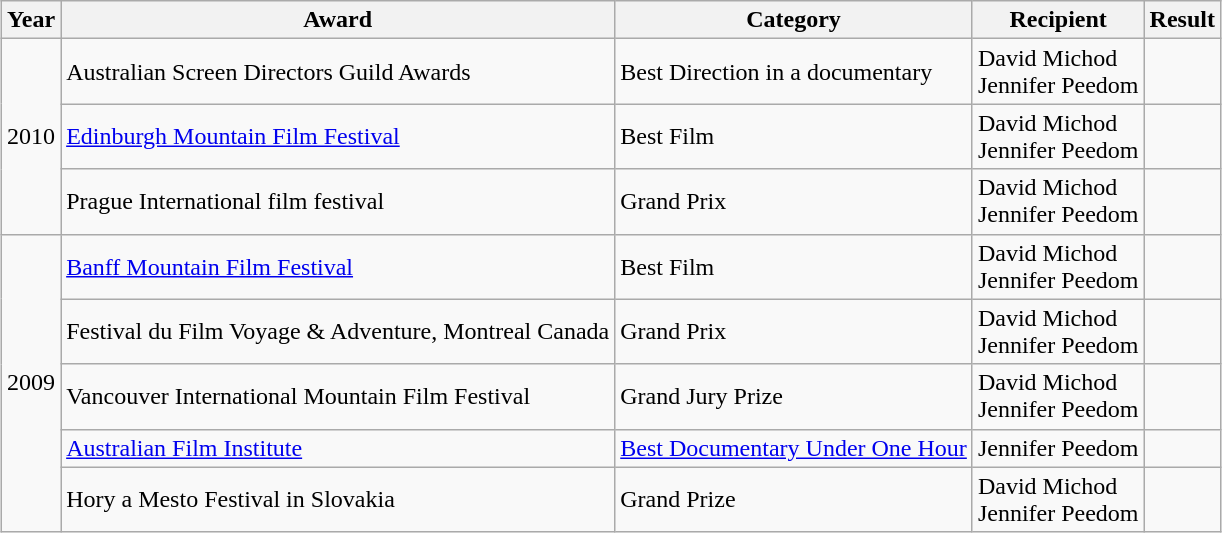<table class="wikitable sortable" style="margin:1em auto;">
<tr>
<th>Year</th>
<th>Award</th>
<th>Category</th>
<th>Recipient</th>
<th>Result</th>
</tr>
<tr>
<td rowspan="3">2010</td>
<td>Australian Screen Directors Guild Awards</td>
<td>Best Direction in a documentary</td>
<td>David Michod<br>Jennifer Peedom</td>
<td></td>
</tr>
<tr>
<td><a href='#'>Edinburgh Mountain Film Festival</a></td>
<td>Best Film</td>
<td>David Michod<br>Jennifer Peedom</td>
<td></td>
</tr>
<tr>
<td>Prague International film festival</td>
<td>Grand Prix</td>
<td>David Michod<br>Jennifer Peedom</td>
<td></td>
</tr>
<tr>
<td rowspan="5">2009</td>
<td><a href='#'>Banff Mountain Film Festival</a></td>
<td>Best Film</td>
<td>David Michod<br>Jennifer Peedom</td>
<td></td>
</tr>
<tr>
<td>Festival du Film Voyage & Adventure, Montreal Canada</td>
<td>Grand Prix</td>
<td>David Michod<br>Jennifer Peedom</td>
<td></td>
</tr>
<tr>
<td>Vancouver International Mountain Film Festival</td>
<td>Grand Jury Prize</td>
<td>David Michod<br>Jennifer Peedom</td>
<td></td>
</tr>
<tr>
<td><a href='#'>Australian Film Institute</a></td>
<td><a href='#'>Best Documentary Under One Hour</a></td>
<td>Jennifer Peedom</td>
<td></td>
</tr>
<tr>
<td>Hory a Mesto Festival in Slovakia</td>
<td>Grand Prize</td>
<td>David Michod<br>Jennifer Peedom</td>
<td></td>
</tr>
</table>
